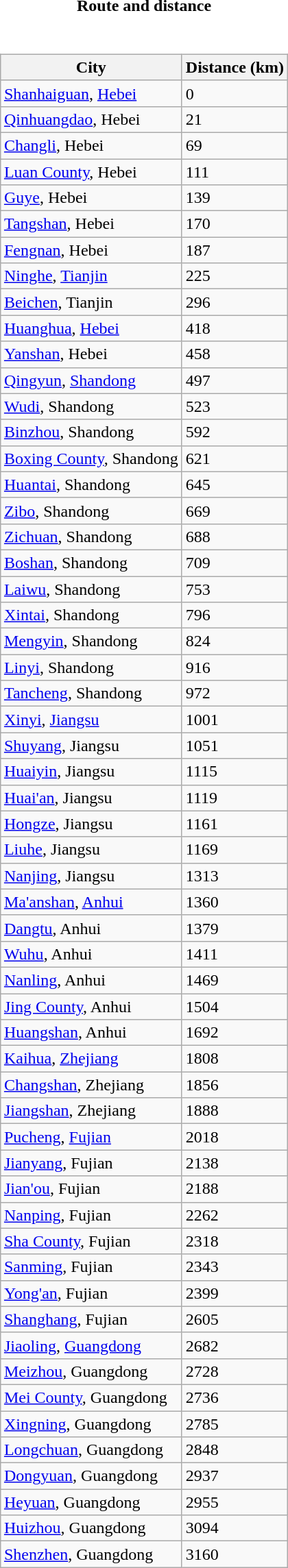<table style="font-size:100%;">
<tr>
<td width="33%" align="center"><strong>Route and distance</strong></td>
</tr>
<tr valign="top">
<td><br><table class="wikitable sortable" style="margin-left:auto;margin-right:auto">
<tr bgcolor="#ececec">
<th>City</th>
<th>Distance (km)</th>
</tr>
<tr>
<td><a href='#'>Shanhaiguan</a>, <a href='#'>Hebei</a></td>
<td>0</td>
</tr>
<tr>
<td><a href='#'>Qinhuangdao</a>, Hebei</td>
<td>21</td>
</tr>
<tr>
<td><a href='#'>Changli</a>, Hebei</td>
<td>69</td>
</tr>
<tr>
<td><a href='#'>Luan County</a>, Hebei</td>
<td>111</td>
</tr>
<tr>
<td><a href='#'>Guye</a>, Hebei</td>
<td>139</td>
</tr>
<tr>
<td><a href='#'>Tangshan</a>, Hebei</td>
<td>170</td>
</tr>
<tr>
<td><a href='#'>Fengnan</a>, Hebei</td>
<td>187</td>
</tr>
<tr>
<td><a href='#'>Ninghe</a>, <a href='#'>Tianjin</a></td>
<td>225</td>
</tr>
<tr>
<td><a href='#'>Beichen</a>, Tianjin</td>
<td>296</td>
</tr>
<tr>
<td><a href='#'>Huanghua</a>, <a href='#'>Hebei</a></td>
<td>418</td>
</tr>
<tr>
<td><a href='#'>Yanshan</a>, Hebei</td>
<td>458</td>
</tr>
<tr>
<td><a href='#'>Qingyun</a>, <a href='#'>Shandong</a></td>
<td>497</td>
</tr>
<tr>
<td><a href='#'>Wudi</a>, Shandong</td>
<td>523</td>
</tr>
<tr>
<td><a href='#'>Binzhou</a>, Shandong</td>
<td>592</td>
</tr>
<tr>
<td><a href='#'>Boxing County</a>, Shandong</td>
<td>621</td>
</tr>
<tr>
<td><a href='#'>Huantai</a>, Shandong</td>
<td>645</td>
</tr>
<tr>
<td><a href='#'>Zibo</a>, Shandong</td>
<td>669</td>
</tr>
<tr>
<td><a href='#'>Zichuan</a>, Shandong</td>
<td>688</td>
</tr>
<tr>
<td><a href='#'>Boshan</a>, Shandong</td>
<td>709</td>
</tr>
<tr>
<td><a href='#'>Laiwu</a>, Shandong</td>
<td>753</td>
</tr>
<tr>
<td><a href='#'>Xintai</a>, Shandong</td>
<td>796</td>
</tr>
<tr>
<td><a href='#'>Mengyin</a>, Shandong</td>
<td>824</td>
</tr>
<tr>
<td><a href='#'>Linyi</a>, Shandong</td>
<td>916</td>
</tr>
<tr>
<td><a href='#'>Tancheng</a>, Shandong</td>
<td>972</td>
</tr>
<tr>
<td><a href='#'>Xinyi</a>, <a href='#'>Jiangsu</a></td>
<td>1001</td>
</tr>
<tr>
<td><a href='#'>Shuyang</a>, Jiangsu</td>
<td>1051</td>
</tr>
<tr>
<td><a href='#'>Huaiyin</a>, Jiangsu</td>
<td>1115</td>
</tr>
<tr>
<td><a href='#'>Huai'an</a>, Jiangsu</td>
<td>1119</td>
</tr>
<tr>
<td><a href='#'>Hongze</a>, Jiangsu</td>
<td>1161</td>
</tr>
<tr>
<td><a href='#'>Liuhe</a>, Jiangsu</td>
<td>1169</td>
</tr>
<tr>
<td><a href='#'>Nanjing</a>, Jiangsu</td>
<td>1313</td>
</tr>
<tr>
<td><a href='#'>Ma'anshan</a>, <a href='#'>Anhui</a></td>
<td>1360</td>
</tr>
<tr>
<td><a href='#'>Dangtu</a>, Anhui</td>
<td>1379</td>
</tr>
<tr>
<td><a href='#'>Wuhu</a>, Anhui</td>
<td>1411</td>
</tr>
<tr>
<td><a href='#'>Nanling</a>, Anhui</td>
<td>1469</td>
</tr>
<tr>
<td><a href='#'>Jing County</a>, Anhui</td>
<td>1504</td>
</tr>
<tr>
<td><a href='#'>Huangshan</a>, Anhui</td>
<td>1692</td>
</tr>
<tr>
<td><a href='#'>Kaihua</a>, <a href='#'>Zhejiang</a></td>
<td>1808</td>
</tr>
<tr>
<td><a href='#'>Changshan</a>, Zhejiang</td>
<td>1856</td>
</tr>
<tr>
<td><a href='#'>Jiangshan</a>, Zhejiang</td>
<td>1888</td>
</tr>
<tr>
<td><a href='#'>Pucheng</a>, <a href='#'>Fujian</a></td>
<td>2018</td>
</tr>
<tr>
<td><a href='#'>Jianyang</a>, Fujian</td>
<td>2138</td>
</tr>
<tr>
<td><a href='#'>Jian'ou</a>, Fujian</td>
<td>2188</td>
</tr>
<tr>
<td><a href='#'>Nanping</a>, Fujian</td>
<td>2262</td>
</tr>
<tr>
<td><a href='#'>Sha County</a>, Fujian</td>
<td>2318</td>
</tr>
<tr>
<td><a href='#'>Sanming</a>, Fujian</td>
<td>2343</td>
</tr>
<tr>
<td><a href='#'>Yong'an</a>, Fujian</td>
<td>2399</td>
</tr>
<tr>
<td><a href='#'>Shanghang</a>, Fujian</td>
<td>2605</td>
</tr>
<tr>
<td><a href='#'>Jiaoling</a>, <a href='#'>Guangdong</a></td>
<td>2682</td>
</tr>
<tr>
<td><a href='#'>Meizhou</a>, Guangdong</td>
<td>2728</td>
</tr>
<tr>
<td><a href='#'>Mei County</a>, Guangdong</td>
<td>2736</td>
</tr>
<tr>
<td><a href='#'>Xingning</a>, Guangdong</td>
<td>2785</td>
</tr>
<tr>
<td><a href='#'>Longchuan</a>, Guangdong</td>
<td>2848</td>
</tr>
<tr>
<td><a href='#'>Dongyuan</a>, Guangdong</td>
<td>2937</td>
</tr>
<tr>
<td><a href='#'>Heyuan</a>, Guangdong</td>
<td>2955</td>
</tr>
<tr>
<td><a href='#'>Huizhou</a>, Guangdong</td>
<td>3094</td>
</tr>
<tr>
<td><a href='#'>Shenzhen</a>, Guangdong</td>
<td>3160</td>
</tr>
</table>
</td>
</tr>
</table>
